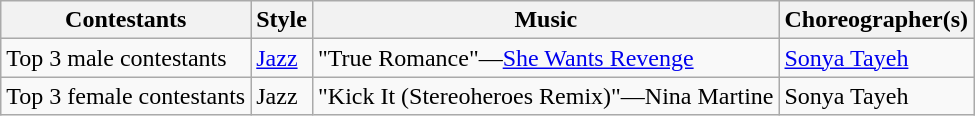<table class="wikitable">
<tr>
<th>Contestants</th>
<th>Style</th>
<th>Music</th>
<th>Choreographer(s)</th>
</tr>
<tr>
<td>Top 3 male contestants</td>
<td><a href='#'>Jazz</a></td>
<td>"True Romance"—<a href='#'>She Wants Revenge</a></td>
<td><a href='#'>Sonya Tayeh</a></td>
</tr>
<tr>
<td>Top 3 female contestants</td>
<td>Jazz</td>
<td>"Kick It (Stereoheroes Remix)"—Nina Martine</td>
<td>Sonya Tayeh</td>
</tr>
</table>
